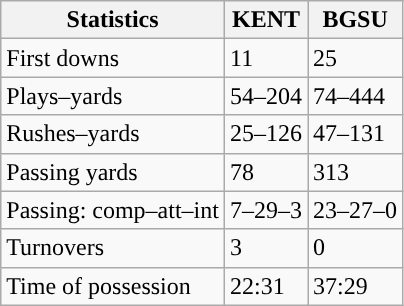<table class="wikitable" style="float:left">
<tr>
<th>Statistics</th>
<th>KENT</th>
<th>BGSU</th>
</tr>
<tr>
<td>First downs</td>
<td>11</td>
<td>25</td>
</tr>
<tr>
<td>Plays–yards</td>
<td>54–204</td>
<td>74–444</td>
</tr>
<tr>
<td>Rushes–yards</td>
<td>25–126</td>
<td>47–131</td>
</tr>
<tr>
<td>Passing yards</td>
<td>78</td>
<td>313</td>
</tr>
<tr>
<td>Passing: comp–att–int</td>
<td>7–29–3</td>
<td>23–27–0</td>
</tr>
<tr>
<td>Turnovers</td>
<td>3</td>
<td>0</td>
</tr>
<tr>
<td>Time of possession</td>
<td>22:31</td>
<td>37:29</td>
</tr>
</table>
